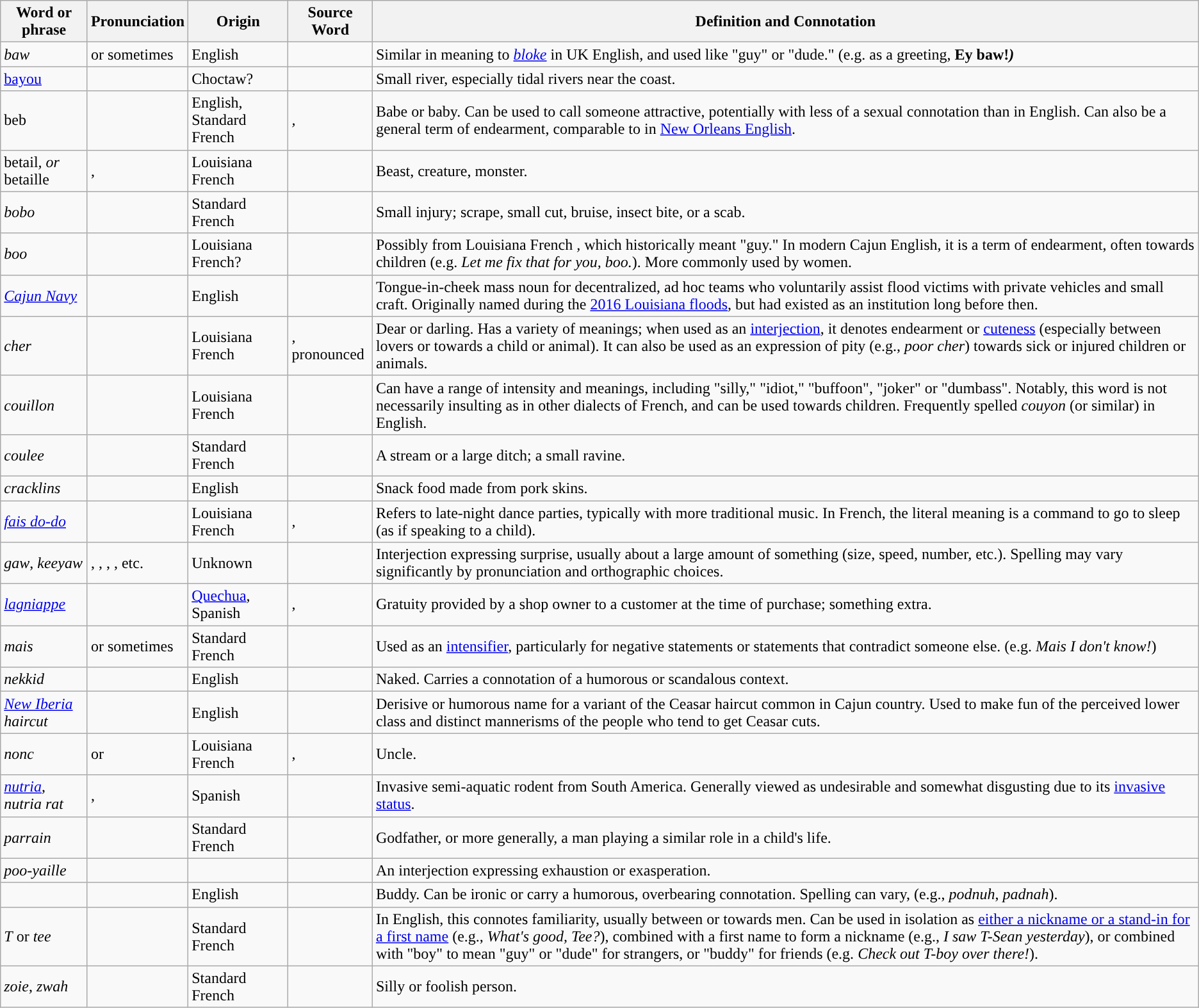<table class="wikitable">
<tr>
<th>Word or phrase</th>
<th>Pronunciation</th>
<th>Origin</th>
<th>Source Word</th>
<th>Definition and Connotation</th>
</tr>
<tr>
<td><em>baw</em></td>
<td> or sometimes </td>
<td>English</td>
<td><em></em></td>
<td>Similar in meaning to <em><a href='#'>bloke</a></em> in UK English, and used like "guy" or "dude." (e.g. as a greeting, <strong>Ey baw!<em>)</td>
</tr>
<tr>
<td></em><a href='#'>bayou</a><em></td>
<td></td>
<td>Choctaw?</td>
<td></em><em></td>
<td>Small river, especially tidal rivers near the coast.</td>
</tr>
<tr>
<td></em>beb<em></td>
<td></td>
<td>English, Standard French</td>
<td></em><em>, </em><em></td>
<td>Babe or baby. Can be used to call someone attractive, potentially with less of a sexual connotation than in English. Can also be a general term of endearment, comparable to  in <a href='#'>New Orleans English</a>.</td>
</tr>
<tr>
<td></em>betail<em>, or </em>betaille<em></td>
<td>, </td>
<td>Louisiana French</td>
<td></em></td>
<td>Beast, creature, monster.</td>
</tr>
<tr>
<td><em>bobo</em></td>
<td></td>
<td>Standard French</td>
<td><em></em></td>
<td>Small injury; scrape, small cut, bruise, insect bite, or a scab.</td>
</tr>
<tr>
<td><em>boo</em></td>
<td></td>
<td>Louisiana French?</td>
<td><em></em></td>
<td>Possibly from Louisiana French <em>,</em> which historically meant "guy." In modern Cajun English, it is a term of endearment, often towards children (e.g. <em>Let me fix that for you, boo.</em>).  More commonly used by women.</td>
</tr>
<tr>
<td><em><a href='#'>Cajun Navy</a></em></td>
<td></td>
<td>English</td>
<td></td>
<td>Tongue-in-cheek mass noun for decentralized, ad hoc teams who voluntarily assist flood victims with private vehicles and small craft. Originally named during the <a href='#'>2016 Louisiana floods</a>, but had existed as an institution long before then.</td>
</tr>
<tr>
<td><em>cher</em></td>
<td></td>
<td>Louisiana French</td>
<td><em></em>, pronounced  </td>
<td>Dear or darling. Has a variety of meanings; when used as an <a href='#'>interjection</a>, it denotes endearment or <a href='#'>cuteness</a> (especially between lovers or towards a child or animal). It can also be used as an expression of pity (e.g., <em>poor cher</em>) towards sick or injured children or animals.</td>
</tr>
<tr>
<td><em>couillon</em></td>
<td></td>
<td>Louisiana French</td>
<td><em></em></td>
<td>Can have a range of intensity and meanings, including "silly," "idiot," "buffoon", "joker" or "dumbass". Notably, this word is not necessarily insulting as in other dialects of French, and can be used towards children. Frequently spelled <em>couyon</em> (or similar) in English.</td>
</tr>
<tr>
<td><em>coulee</em></td>
<td></td>
<td>Standard French</td>
<td><em></em></td>
<td>A stream or a large ditch; a small ravine.</td>
</tr>
<tr>
<td><em>cracklins</em></td>
<td></td>
<td>English</td>
<td><em></em></td>
<td>Snack food made from pork skins.</td>
</tr>
<tr>
<td><em><a href='#'>fais do-do</a></em></td>
<td></td>
<td>Louisiana French</td>
<td>, </td>
<td>Refers to late-night dance parties, typically with more traditional music. In French, the literal meaning is a command to go to sleep (as if speaking to a child).</td>
</tr>
<tr>
<td><em>gaw</em>, <em>keeyaw</em></td>
<td>, , , , etc.</td>
<td>Unknown</td>
<td></td>
<td>Interjection expressing surprise, usually about a large amount of something (size, speed, number, etc.). Spelling may vary significantly by pronunciation and orthographic choices.</td>
</tr>
<tr>
<td><em><a href='#'>lagniappe</a></em></td>
<td></td>
<td><a href='#'>Quechua</a>, Spanish</td>
<td><em></em>, <em></em></td>
<td>Gratuity provided by a shop owner to a customer at the time of purchase; something extra.</td>
</tr>
<tr>
<td><em>mais</em></td>
<td> or sometimes </td>
<td>Standard French</td>
<td><em></em></td>
<td>Used as an <a href='#'>intensifier</a>, particularly for negative statements or statements that contradict someone else. (e.g. <em>Mais I don't know!</em>)</td>
</tr>
<tr>
<td><em>nekkid</em></td>
<td></td>
<td>English</td>
<td><em></em></td>
<td>Naked. Carries a connotation of a humorous or scandalous context.</td>
</tr>
<tr>
<td><em><a href='#'>New Iberia</a> haircut</em></td>
<td></td>
<td>English</td>
<td></td>
<td>Derisive or humorous name for a variant of the Ceasar haircut common in Cajun country. Used to make fun of the perceived lower class and distinct mannerisms of the people who tend to get Ceasar cuts.</td>
</tr>
<tr>
<td><em>nonc</em></td>
<td> or </td>
<td>Louisiana French</td>
<td><em></em>, <em></em></td>
<td>Uncle.</td>
</tr>
<tr>
<td><em><a href='#'>nutria</a></em>, <em>nutria rat</em></td>
<td>, </td>
<td>Spanish</td>
<td><em></em></td>
<td>Invasive semi-aquatic rodent from South America. Generally viewed as undesirable and somewhat disgusting due to its <a href='#'>invasive status</a>.</td>
</tr>
<tr>
<td><em>parrain</em></td>
<td></td>
<td>Standard French</td>
<td><em></em></td>
<td>Godfather, or more generally, a man playing a similar role in a child's life.</td>
</tr>
<tr>
<td><em>poo-yaille</em></td>
<td></td>
<td></td>
<td></td>
<td>An interjection expressing exhaustion or exasperation.</td>
</tr>
<tr>
<td><em></em></td>
<td></td>
<td>English</td>
<td><em></em></td>
<td>Buddy. Can be ironic or carry a humorous, overbearing connotation. Spelling can vary, (e.g., <em>podnuh</em>, <em>padnah</em>).</td>
</tr>
<tr>
<td><em>T</em> or <em>tee</em></td>
<td></td>
<td>Standard French</td>
<td><em></em></td>
<td>In English, this connotes familiarity, usually between or towards men. Can be used in isolation as <a href='#'>either a nickname or a stand-in for a first name</a> (e.g., <em>What's good, Tee?</em>), combined with a first name to form a nickname (e.g., <em>I saw T-Sean yesterday</em>), or combined with "boy" to mean "guy" or "dude" for strangers, or "buddy" for friends (e.g. <em>Check out T-boy over there!</em>).</td>
</tr>
<tr>
<td><em>zoie</em>, <em>zwah</em></td>
<td></td>
<td>Standard French</td>
<td><em></em></td>
<td>Silly or foolish person.</td>
</tr>
</table>
